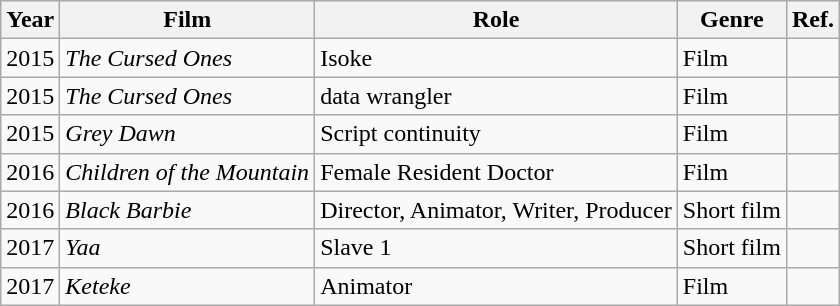<table class="wikitable">
<tr>
<th>Year</th>
<th>Film</th>
<th>Role</th>
<th>Genre</th>
<th>Ref.</th>
</tr>
<tr>
<td>2015</td>
<td><em>The Cursed Ones</em></td>
<td>Isoke</td>
<td>Film</td>
<td></td>
</tr>
<tr>
<td>2015</td>
<td><em>The Cursed Ones</em></td>
<td>data wrangler</td>
<td>Film</td>
<td></td>
</tr>
<tr>
<td>2015</td>
<td><em>Grey Dawn</em></td>
<td>Script continuity</td>
<td>Film</td>
<td></td>
</tr>
<tr>
<td>2016</td>
<td><em>Children of the Mountain</em></td>
<td>Female Resident Doctor</td>
<td>Film</td>
<td></td>
</tr>
<tr>
<td>2016</td>
<td><em>Black Barbie</em></td>
<td>Director, Animator, Writer, Producer</td>
<td>Short film</td>
<td></td>
</tr>
<tr>
<td>2017</td>
<td><em>Yaa</em></td>
<td>Slave 1</td>
<td>Short film</td>
<td></td>
</tr>
<tr>
<td>2017</td>
<td><em>Keteke</em></td>
<td>Animator</td>
<td>Film</td>
<td></td>
</tr>
</table>
